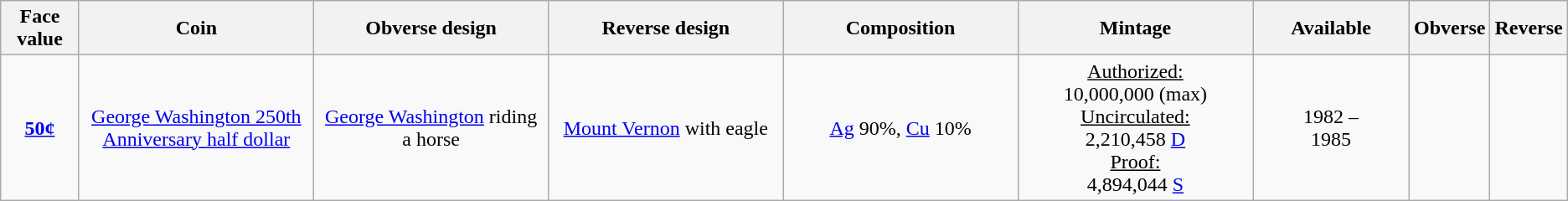<table class="wikitable">
<tr>
<th width="5%">Face value</th>
<th width="15%">Coin</th>
<th width="15%">Obverse design</th>
<th width="15%">Reverse design</th>
<th width="15%">Composition</th>
<th width="15%">Mintage</th>
<th width="10%">Available</th>
<th>Obverse</th>
<th>Reverse</th>
</tr>
<tr>
<td align="center"><strong><a href='#'>50¢</a></strong></td>
<td align="center"><a href='#'>George Washington 250th Anniversary half dollar</a></td>
<td align="center"><a href='#'>George Washington</a> riding a horse</td>
<td align="center"><a href='#'>Mount Vernon</a> with eagle</td>
<td align="center"><a href='#'>Ag</a> 90%, <a href='#'>Cu</a> 10%</td>
<td align="center"><u>Authorized:</u><br>10,000,000 (max)<br><u>Uncirculated:</u><br>2,210,458 <a href='#'>D</a><br><u>Proof:</u><br>4,894,044 <a href='#'>S</a></td>
<td align="center">1982 –<br>1985</td>
<td></td>
<td></td>
</tr>
</table>
